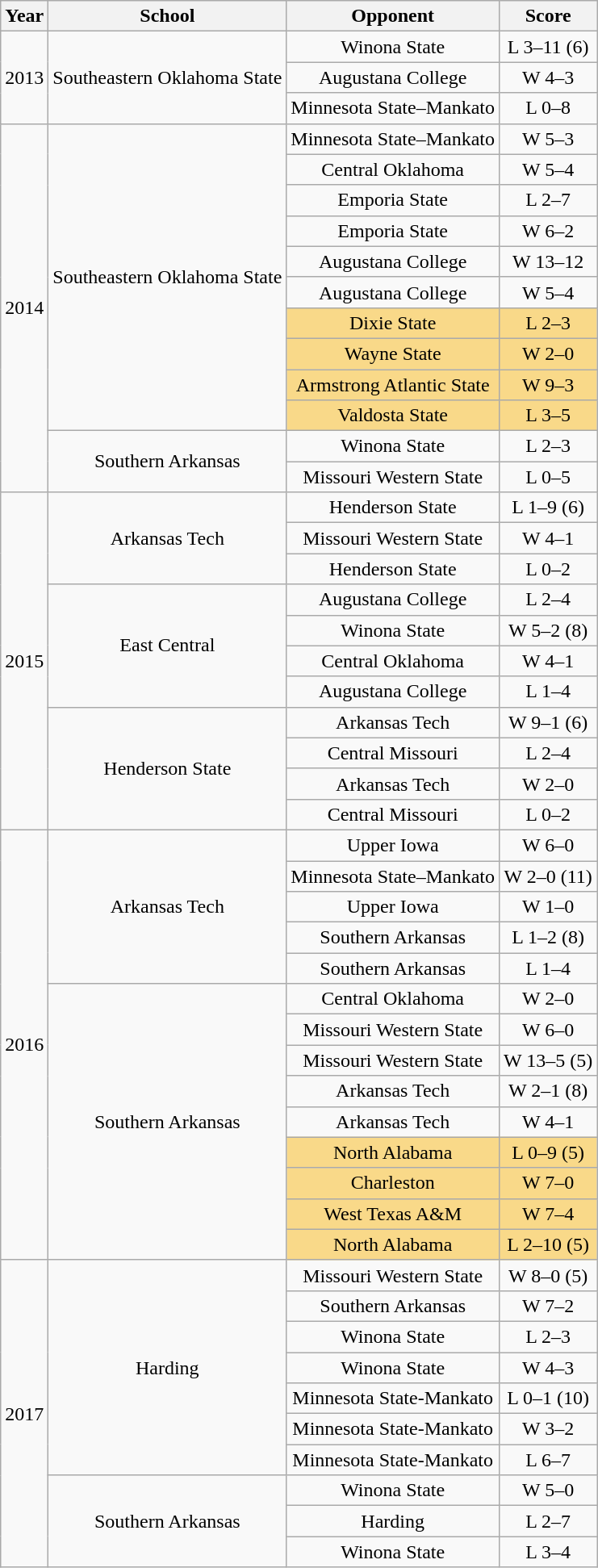<table class="wikitable" style=text-align:center>
<tr>
<th>Year</th>
<th>School</th>
<th>Opponent</th>
<th>Score</th>
</tr>
<tr>
<td rowspan=3>2013</td>
<td rowspan=3>Southeastern Oklahoma State</td>
<td>Winona State</td>
<td>L 3–11 (6)</td>
</tr>
<tr>
<td>Augustana College</td>
<td>W 4–3</td>
</tr>
<tr>
<td>Minnesota State–Mankato</td>
<td>L 0–8</td>
</tr>
<tr>
<td rowspan=12>2014</td>
<td rowspan=10>Southeastern Oklahoma State</td>
<td>Minnesota State–Mankato</td>
<td>W 5–3</td>
</tr>
<tr>
<td>Central Oklahoma</td>
<td>W 5–4</td>
</tr>
<tr>
<td>Emporia State</td>
<td>L 2–7</td>
</tr>
<tr>
<td>Emporia State</td>
<td>W 6–2</td>
</tr>
<tr>
<td>Augustana College</td>
<td>W 13–12</td>
</tr>
<tr>
<td>Augustana College</td>
<td>W 5–4</td>
</tr>
<tr bgcolor=#f9d989>
<td>Dixie State</td>
<td>L 2–3</td>
</tr>
<tr bgcolor=#f9d989>
<td>Wayne State</td>
<td>W 2–0</td>
</tr>
<tr bgcolor=#f9d989>
<td>Armstrong Atlantic State</td>
<td>W 9–3</td>
</tr>
<tr bgcolor=#f9d989>
<td>Valdosta State</td>
<td>L 3–5</td>
</tr>
<tr>
<td rowspan=2>Southern Arkansas</td>
<td>Winona State</td>
<td>L 2–3</td>
</tr>
<tr>
<td>Missouri Western State</td>
<td>L 0–5</td>
</tr>
<tr>
<td rowspan=11>2015</td>
<td rowspan=3>Arkansas Tech</td>
<td>Henderson State</td>
<td>L 1–9 (6)</td>
</tr>
<tr>
<td>Missouri Western State</td>
<td>W 4–1</td>
</tr>
<tr>
<td>Henderson State</td>
<td>L 0–2</td>
</tr>
<tr>
<td rowspan=4>East Central</td>
<td>Augustana College</td>
<td>L 2–4</td>
</tr>
<tr>
<td>Winona State</td>
<td>W 5–2 (8)</td>
</tr>
<tr>
<td>Central Oklahoma</td>
<td>W 4–1</td>
</tr>
<tr>
<td>Augustana College</td>
<td>L 1–4</td>
</tr>
<tr>
<td rowspan=4>Henderson State</td>
<td>Arkansas Tech</td>
<td>W 9–1 (6)</td>
</tr>
<tr>
<td>Central Missouri</td>
<td>L 2–4</td>
</tr>
<tr>
<td>Arkansas Tech</td>
<td>W 2–0</td>
</tr>
<tr>
<td>Central Missouri</td>
<td>L 0–2</td>
</tr>
<tr>
<td rowspan=14>2016</td>
<td rowspan=5>Arkansas Tech</td>
<td>Upper Iowa</td>
<td>W 6–0</td>
</tr>
<tr>
<td>Minnesota State–Mankato</td>
<td>W 2–0 (11)</td>
</tr>
<tr>
<td>Upper Iowa</td>
<td>W 1–0</td>
</tr>
<tr>
<td>Southern Arkansas</td>
<td>L 1–2 (8)</td>
</tr>
<tr>
<td>Southern Arkansas</td>
<td>L 1–4</td>
</tr>
<tr>
<td rowspan=9>Southern Arkansas</td>
<td>Central Oklahoma</td>
<td>W 2–0</td>
</tr>
<tr>
<td>Missouri Western State</td>
<td>W 6–0</td>
</tr>
<tr>
<td>Missouri Western State</td>
<td>W 13–5 (5)</td>
</tr>
<tr>
<td>Arkansas Tech</td>
<td>W 2–1 (8)</td>
</tr>
<tr>
<td>Arkansas Tech</td>
<td>W 4–1</td>
</tr>
<tr bgcolor=#f9d989>
<td>North Alabama</td>
<td>L 0–9 (5)</td>
</tr>
<tr bgcolor=#f9d989>
<td>Charleston</td>
<td>W 7–0</td>
</tr>
<tr bgcolor=#f9d989>
<td>West Texas A&M</td>
<td>W 7–4</td>
</tr>
<tr bgcolor=#f9d989>
<td>North Alabama</td>
<td>L 2–10 (5)</td>
</tr>
<tr>
<td rowspan=10>2017</td>
<td rowspan=7>Harding</td>
<td>Missouri Western State</td>
<td>W 8–0 (5)</td>
</tr>
<tr>
<td>Southern Arkansas</td>
<td>W 7–2</td>
</tr>
<tr>
<td>Winona State</td>
<td>L 2–3</td>
</tr>
<tr>
<td>Winona State</td>
<td>W 4–3</td>
</tr>
<tr>
<td>Minnesota State-Mankato</td>
<td>L 0–1 (10)</td>
</tr>
<tr>
<td>Minnesota State-Mankato</td>
<td>W 3–2</td>
</tr>
<tr>
<td>Minnesota State-Mankato</td>
<td>L 6–7</td>
</tr>
<tr>
<td rowspan=3>Southern Arkansas</td>
<td>Winona State</td>
<td>W 5–0</td>
</tr>
<tr>
<td>Harding</td>
<td>L 2–7</td>
</tr>
<tr>
<td>Winona State</td>
<td>L 3–4</td>
</tr>
</table>
